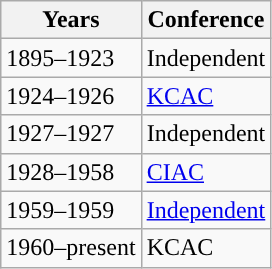<table class="wikitable">
<tr>
<th>Years</th>
<th>Conference</th>
</tr>
<tr>
<td>1895–1923</td>
<td>Independent</td>
</tr>
<tr>
<td>1924–1926</td>
<td><a href='#'>KCAC</a></td>
</tr>
<tr>
<td>1927–1927</td>
<td>Independent</td>
</tr>
<tr>
<td>1928–1958</td>
<td><a href='#'>CIAC</a></td>
</tr>
<tr>
<td>1959–1959</td>
<td><a href='#'>Independent</a></td>
</tr>
<tr>
<td>1960–present</td>
<td>KCAC</td>
</tr>
</table>
